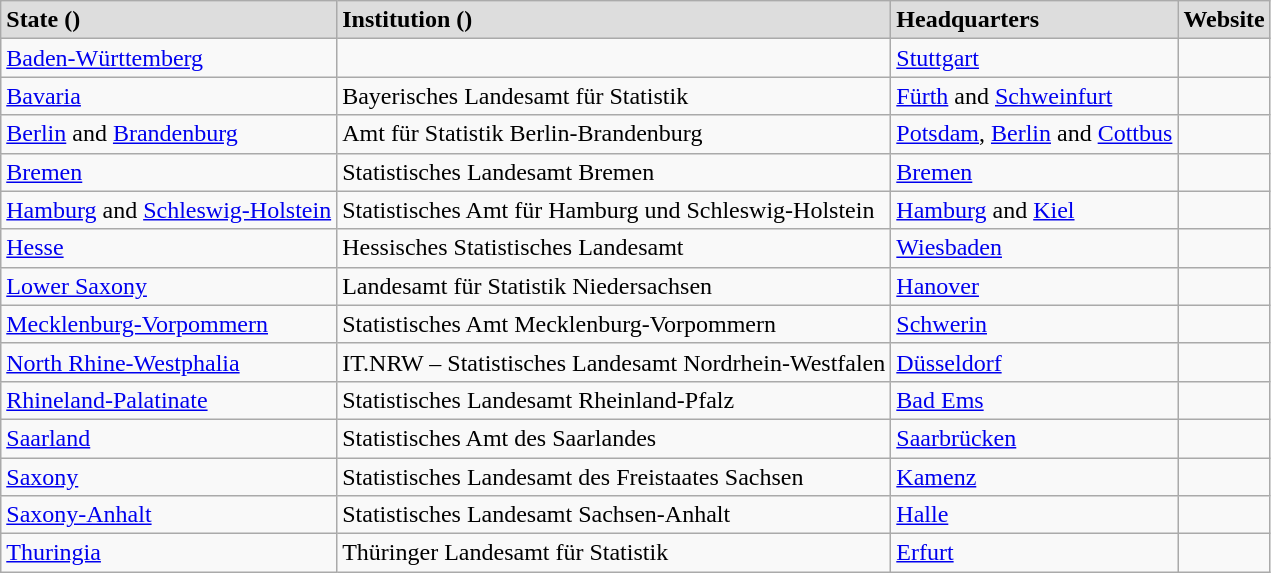<table class="wikitable">
<tr>
<td bgcolor=dddddd><strong>State ()</strong></td>
<td bgcolor=dddddd><strong>Institution ()</strong></td>
<td bgcolor=dddddd><strong>Headquarters</strong></td>
<td bgcolor=dddddd><strong>Website</strong></td>
</tr>
<tr>
<td><a href='#'>Baden-Württemberg</a></td>
<td></td>
<td><a href='#'>Stuttgart</a></td>
<td></td>
</tr>
<tr>
<td><a href='#'>Bavaria</a></td>
<td>Bayerisches Landesamt für Statistik</td>
<td><a href='#'>Fürth</a> and <a href='#'>Schweinfurt</a></td>
<td></td>
</tr>
<tr>
<td><a href='#'>Berlin</a> and <a href='#'>Brandenburg</a></td>
<td>Amt für Statistik Berlin-Brandenburg</td>
<td><a href='#'>Potsdam</a>, <a href='#'>Berlin</a> and <a href='#'>Cottbus</a></td>
<td></td>
</tr>
<tr>
<td><a href='#'>Bremen</a></td>
<td>Statistisches Landesamt Bremen</td>
<td><a href='#'>Bremen</a></td>
<td></td>
</tr>
<tr>
<td><a href='#'>Hamburg</a> and <a href='#'>Schleswig-Holstein</a></td>
<td>Statistisches Amt für Hamburg und Schleswig-Holstein</td>
<td><a href='#'>Hamburg</a> and <a href='#'>Kiel</a></td>
<td></td>
</tr>
<tr>
<td><a href='#'>Hesse</a></td>
<td>Hessisches Statistisches Landesamt</td>
<td><a href='#'>Wiesbaden</a></td>
<td></td>
</tr>
<tr>
<td><a href='#'>Lower Saxony</a></td>
<td>Landesamt für Statistik Niedersachsen</td>
<td><a href='#'>Hanover</a></td>
<td></td>
</tr>
<tr>
<td><a href='#'>Mecklenburg-Vorpommern</a></td>
<td>Statistisches Amt Mecklenburg-Vorpommern</td>
<td><a href='#'>Schwerin</a></td>
<td></td>
</tr>
<tr>
<td><a href='#'>North Rhine-Westphalia</a></td>
<td>IT.NRW – Statistisches Landesamt Nordrhein-Westfalen</td>
<td><a href='#'>Düsseldorf</a></td>
<td></td>
</tr>
<tr>
<td><a href='#'>Rhineland-Palatinate</a></td>
<td>Statistisches Landesamt Rheinland-Pfalz</td>
<td><a href='#'>Bad Ems</a></td>
<td></td>
</tr>
<tr>
<td><a href='#'>Saarland</a></td>
<td>Statistisches Amt des Saarlandes</td>
<td><a href='#'>Saarbrücken</a></td>
<td></td>
</tr>
<tr>
<td><a href='#'>Saxony</a></td>
<td>Statistisches Landesamt des Freistaates Sachsen</td>
<td><a href='#'>Kamenz</a></td>
<td></td>
</tr>
<tr>
<td><a href='#'>Saxony-Anhalt</a></td>
<td>Statistisches Landesamt Sachsen-Anhalt</td>
<td><a href='#'>Halle</a></td>
<td></td>
</tr>
<tr>
<td><a href='#'>Thuringia</a></td>
<td>Thüringer Landesamt für Statistik</td>
<td><a href='#'>Erfurt</a></td>
<td></td>
</tr>
</table>
